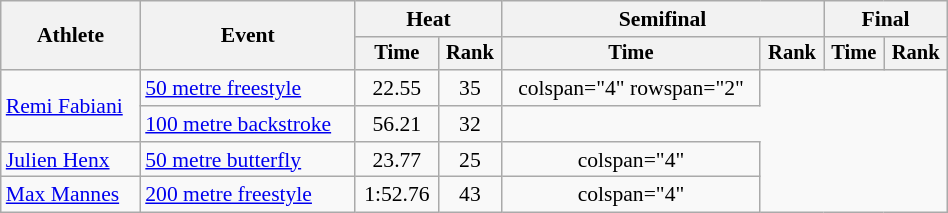<table class="wikitable" style="text-align:center; font-size:90%; width:50%;">
<tr>
<th rowspan="2">Athlete</th>
<th rowspan="2">Event</th>
<th colspan="2">Heat</th>
<th colspan="2">Semifinal</th>
<th colspan="2">Final</th>
</tr>
<tr style="font-size:95%">
<th>Time</th>
<th>Rank</th>
<th>Time</th>
<th>Rank</th>
<th>Time</th>
<th>Rank</th>
</tr>
<tr align=center>
<td align=left rowspan="2"><a href='#'>Remi Fabiani</a></td>
<td align=left><a href='#'>50 metre freestyle</a></td>
<td>22.55</td>
<td>35</td>
<td>colspan="4" rowspan="2" </td>
</tr>
<tr align=center>
<td align=left><a href='#'>100 metre backstroke</a></td>
<td>56.21</td>
<td>32</td>
</tr>
<tr align=center>
<td align=left><a href='#'>Julien Henx</a></td>
<td align=left><a href='#'>50 metre butterfly</a></td>
<td>23.77</td>
<td>25</td>
<td>colspan="4" </td>
</tr>
<tr align=center>
<td align=left><a href='#'>Max Mannes</a></td>
<td align=left><a href='#'>200 metre freestyle</a></td>
<td>1:52.76</td>
<td>43</td>
<td>colspan="4" </td>
</tr>
</table>
